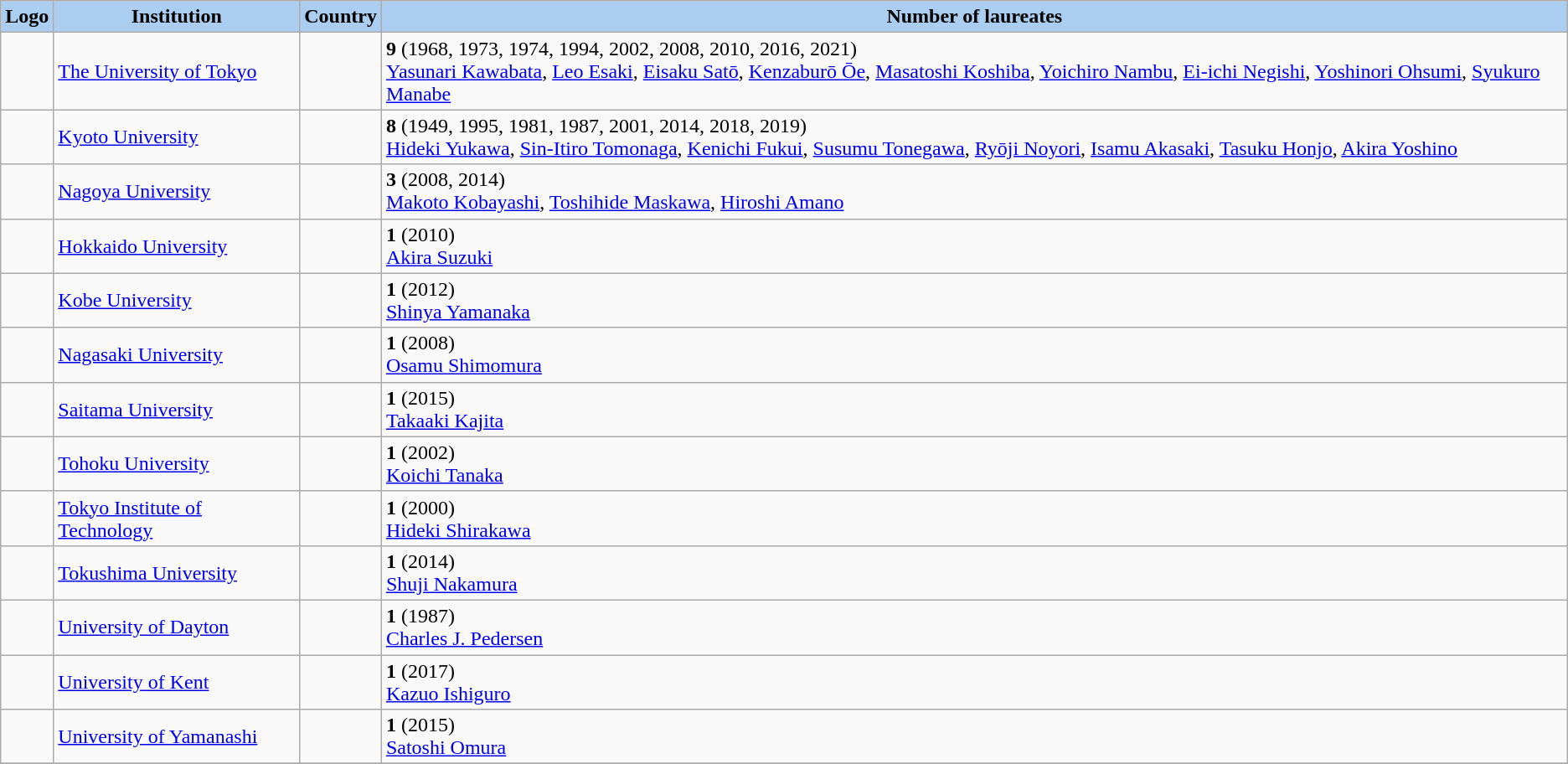<table class="wikitable sortable" style="text-align:left;">
<tr>
<th align="center" style="background-color:#ABCDEF">Logo</th>
<th align="center" style="background-color:#ABCDEF">Institution</th>
<th align="center" style="background-color:#ABCDEF">Country</th>
<th align="center" style="background-color:#ABCDEF">Number of laureates</th>
</tr>
<tr>
<td align="left"></td>
<td><a href='#'>The University of Tokyo</a></td>
<td></td>
<td><strong>9</strong> (1968, 1973, 1974, 1994, 2002, 2008, 2010, 2016, 2021) <br> <a href='#'>Yasunari Kawabata</a>, <a href='#'>Leo Esaki</a>, <a href='#'>Eisaku Satō</a>, <a href='#'>Kenzaburō Ōe</a>, <a href='#'>Masatoshi Koshiba</a>, <a href='#'>Yoichiro Nambu</a>, <a href='#'>Ei-ichi Negishi</a>, <a href='#'>Yoshinori Ohsumi</a>, <a href='#'>Syukuro Manabe</a></td>
</tr>
<tr>
<td align="left"></td>
<td><a href='#'>Kyoto University</a></td>
<td></td>
<td><strong>8</strong> (1949, 1995, 1981, 1987, 2001, 2014, 2018, 2019) <br> <a href='#'>Hideki Yukawa</a>, <a href='#'>Sin-Itiro Tomonaga</a>, <a href='#'>Kenichi Fukui</a>, <a href='#'>Susumu Tonegawa</a>, <a href='#'>Ryōji Noyori</a>, <a href='#'>Isamu Akasaki</a>, <a href='#'>Tasuku Honjo</a>, <a href='#'>Akira Yoshino</a></td>
</tr>
<tr>
<td align="left"></td>
<td><a href='#'>Nagoya University</a></td>
<td></td>
<td><strong>3</strong> (2008, 2014) <br> <a href='#'>Makoto Kobayashi</a>, <a href='#'>Toshihide Maskawa</a>, <a href='#'>Hiroshi Amano</a></td>
</tr>
<tr>
<td align="left"></td>
<td><a href='#'>Hokkaido University</a></td>
<td></td>
<td><strong>1</strong> (2010) <br> <a href='#'>Akira Suzuki</a></td>
</tr>
<tr>
<td align="left"></td>
<td><a href='#'>Kobe University</a></td>
<td></td>
<td><strong>1</strong> (2012) <br> <a href='#'>Shinya Yamanaka</a></td>
</tr>
<tr>
<td align="left"></td>
<td><a href='#'>Nagasaki University</a></td>
<td></td>
<td><strong>1</strong> (2008) <br> <a href='#'>Osamu Shimomura</a></td>
</tr>
<tr>
<td align="left"></td>
<td><a href='#'>Saitama University</a></td>
<td></td>
<td><strong>1</strong> (2015) <br> <a href='#'>Takaaki Kajita</a></td>
</tr>
<tr>
<td align="left"></td>
<td><a href='#'>Tohoku University</a></td>
<td></td>
<td><strong>1</strong> (2002) <br> <a href='#'>Koichi Tanaka</a></td>
</tr>
<tr>
<td align="left"></td>
<td><a href='#'>Tokyo Institute of Technology</a></td>
<td></td>
<td><strong>1</strong> (2000) <br> <a href='#'>Hideki Shirakawa</a></td>
</tr>
<tr>
<td align="left"></td>
<td><a href='#'>Tokushima University</a></td>
<td></td>
<td><strong>1</strong> (2014) <br> <a href='#'>Shuji Nakamura</a></td>
</tr>
<tr>
<td align="left"></td>
<td><a href='#'>University of Dayton</a></td>
<td></td>
<td><strong>1</strong> (1987) <br> <a href='#'>Charles J. Pedersen</a></td>
</tr>
<tr>
<td align="left"></td>
<td><a href='#'>University of Kent</a></td>
<td></td>
<td><strong>1</strong> (2017) <br> <a href='#'>Kazuo Ishiguro</a></td>
</tr>
<tr>
<td align="left"></td>
<td><a href='#'>University of Yamanashi</a></td>
<td></td>
<td><strong>1</strong> (2015) <br> <a href='#'>Satoshi Omura</a></td>
</tr>
<tr>
</tr>
</table>
